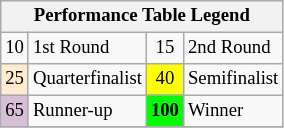<table class="wikitable" style="font-size:78%;">
<tr>
<th colspan=4>Performance Table Legend</th>
</tr>
<tr>
<td align="center">10</td>
<td>1st Round</td>
<td align="center">15</td>
<td>2nd Round</td>
</tr>
<tr>
<td align="center" style="background:#ffebcd;">25</td>
<td>Quarterfinalist</td>
<td align="center" style="background:yellow;">40</td>
<td>Semifinalist</td>
</tr>
<tr>
<td align="center" style="background:#D8BFD8;">65</td>
<td>Runner-up</td>
<td align="center" style="background:#00ff00;font-weight:bold;">100</td>
<td>Winner</td>
</tr>
<tr>
</tr>
</table>
